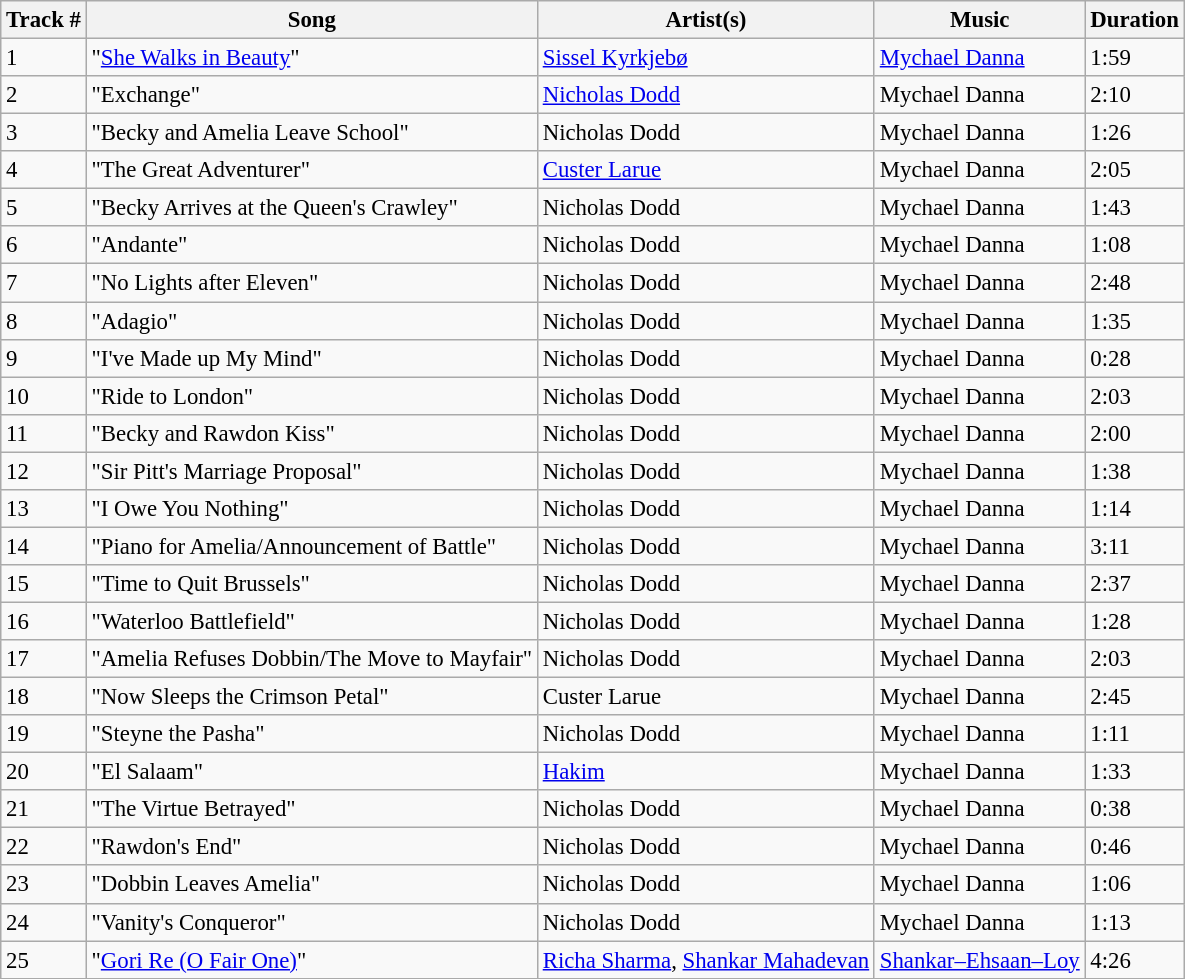<table class="wikitable" style="font-size:95%;">
<tr>
<th>Track #</th>
<th>Song</th>
<th>Artist(s)</th>
<th>Music</th>
<th>Duration</th>
</tr>
<tr>
<td>1</td>
<td>"<a href='#'>She Walks in Beauty</a>"</td>
<td><a href='#'>Sissel Kyrkjebø</a></td>
<td><a href='#'>Mychael Danna</a></td>
<td>1:59</td>
</tr>
<tr>
<td>2</td>
<td>"Exchange"</td>
<td><a href='#'>Nicholas Dodd</a></td>
<td>Mychael Danna</td>
<td>2:10</td>
</tr>
<tr>
<td>3</td>
<td>"Becky and Amelia Leave School"</td>
<td>Nicholas Dodd</td>
<td>Mychael Danna</td>
<td>1:26</td>
</tr>
<tr>
<td>4</td>
<td>"The Great Adventurer"</td>
<td><a href='#'>Custer Larue</a></td>
<td>Mychael Danna</td>
<td>2:05</td>
</tr>
<tr>
<td>5</td>
<td>"Becky Arrives at the Queen's Crawley"</td>
<td>Nicholas Dodd</td>
<td>Mychael Danna</td>
<td>1:43</td>
</tr>
<tr>
<td>6</td>
<td>"Andante"</td>
<td>Nicholas Dodd</td>
<td>Mychael Danna</td>
<td>1:08</td>
</tr>
<tr>
<td>7</td>
<td>"No Lights after Eleven"</td>
<td>Nicholas Dodd</td>
<td>Mychael Danna</td>
<td>2:48</td>
</tr>
<tr>
<td>8</td>
<td>"Adagio"</td>
<td>Nicholas Dodd</td>
<td>Mychael Danna</td>
<td>1:35</td>
</tr>
<tr>
<td>9</td>
<td>"I've Made up My Mind"</td>
<td>Nicholas Dodd</td>
<td>Mychael Danna</td>
<td>0:28</td>
</tr>
<tr>
<td>10</td>
<td>"Ride to London"</td>
<td>Nicholas Dodd</td>
<td>Mychael Danna</td>
<td>2:03</td>
</tr>
<tr>
<td>11</td>
<td>"Becky and Rawdon Kiss"</td>
<td>Nicholas Dodd</td>
<td>Mychael Danna</td>
<td>2:00</td>
</tr>
<tr>
<td>12</td>
<td>"Sir Pitt's Marriage Proposal"</td>
<td>Nicholas Dodd</td>
<td>Mychael Danna</td>
<td>1:38</td>
</tr>
<tr>
<td>13</td>
<td>"I Owe You Nothing"</td>
<td>Nicholas Dodd</td>
<td>Mychael Danna</td>
<td>1:14</td>
</tr>
<tr>
<td>14</td>
<td>"Piano for Amelia/Announcement of Battle"</td>
<td>Nicholas Dodd</td>
<td>Mychael Danna</td>
<td>3:11</td>
</tr>
<tr>
<td>15</td>
<td>"Time to Quit Brussels"</td>
<td>Nicholas Dodd</td>
<td>Mychael Danna</td>
<td>2:37</td>
</tr>
<tr>
<td>16</td>
<td>"Waterloo Battlefield"</td>
<td>Nicholas Dodd</td>
<td>Mychael Danna</td>
<td>1:28</td>
</tr>
<tr>
<td>17</td>
<td>"Amelia Refuses Dobbin/The Move to Mayfair"</td>
<td>Nicholas Dodd</td>
<td>Mychael Danna</td>
<td>2:03</td>
</tr>
<tr>
<td>18</td>
<td>"Now Sleeps the Crimson Petal"</td>
<td>Custer Larue</td>
<td>Mychael Danna</td>
<td>2:45</td>
</tr>
<tr>
<td>19</td>
<td>"Steyne the Pasha"</td>
<td>Nicholas Dodd</td>
<td>Mychael Danna</td>
<td>1:11</td>
</tr>
<tr>
<td>20</td>
<td>"El Salaam"</td>
<td><a href='#'>Hakim</a></td>
<td>Mychael Danna</td>
<td>1:33</td>
</tr>
<tr>
<td>21</td>
<td>"The Virtue Betrayed"</td>
<td>Nicholas Dodd</td>
<td>Mychael Danna</td>
<td>0:38</td>
</tr>
<tr>
<td>22</td>
<td>"Rawdon's End"</td>
<td>Nicholas Dodd</td>
<td>Mychael Danna</td>
<td>0:46</td>
</tr>
<tr>
<td>23</td>
<td>"Dobbin Leaves Amelia"</td>
<td>Nicholas Dodd</td>
<td>Mychael Danna</td>
<td>1:06</td>
</tr>
<tr>
<td>24</td>
<td>"Vanity's Conqueror"</td>
<td>Nicholas Dodd</td>
<td>Mychael Danna</td>
<td>1:13</td>
</tr>
<tr>
<td>25</td>
<td>"<a href='#'>Gori Re (O Fair One)</a>"</td>
<td><a href='#'>Richa Sharma</a>, <a href='#'>Shankar Mahadevan</a></td>
<td><a href='#'>Shankar–Ehsaan–Loy</a></td>
<td>4:26</td>
</tr>
<tr>
</tr>
</table>
